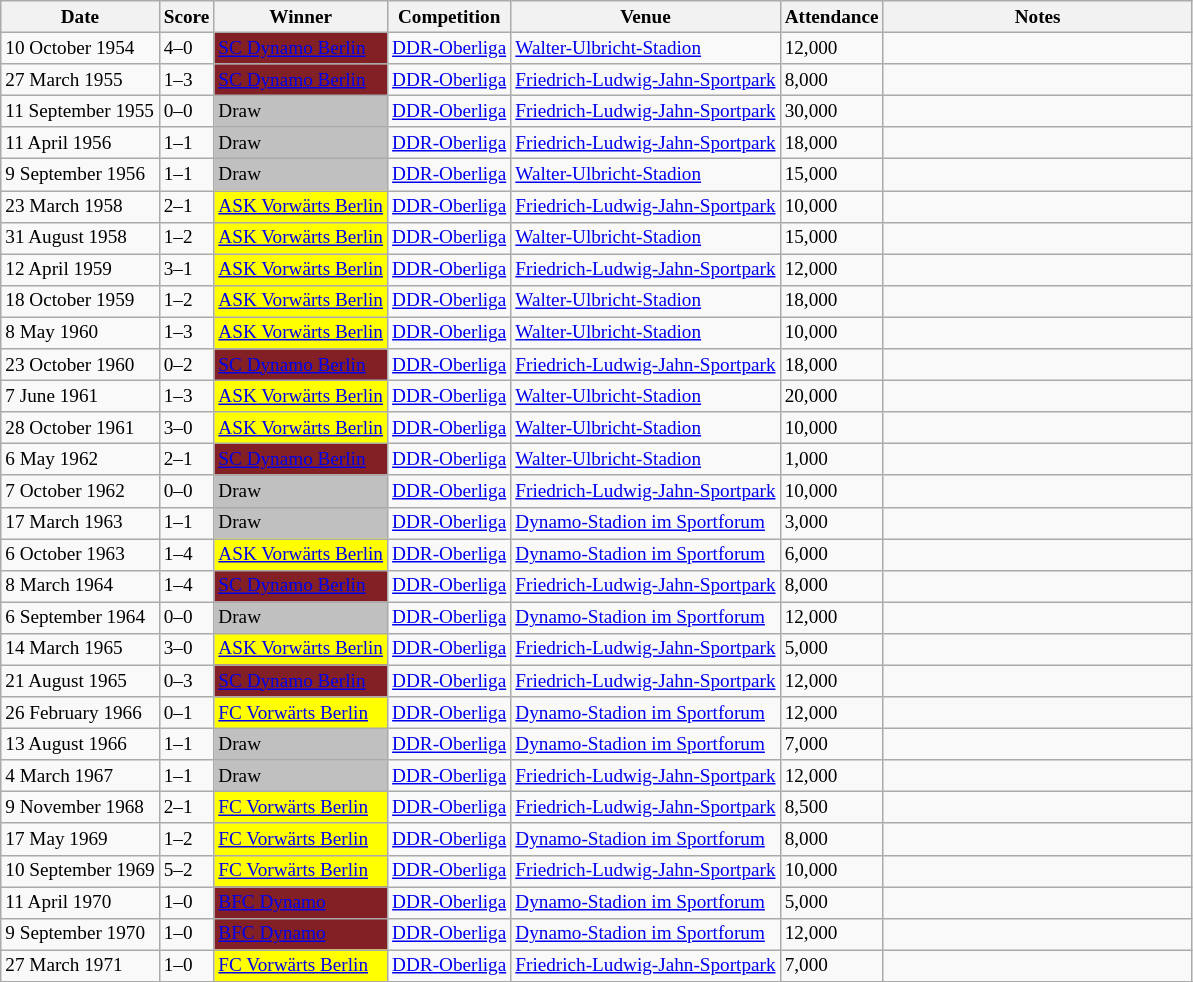<table class="wikitable sortable" style="font-size:80%">
<tr>
<th>Date</th>
<th>Score</th>
<th>Winner</th>
<th>Competition</th>
<th>Venue</th>
<th>Attendance</th>
<th class="unsortable" width=200px>Notes</th>
</tr>
<tr>
<td>10 October 1954</td>
<td>4–0</td>
<td style="background:#832026"><a href='#'><span>SC Dynamo Berlin</span></a></td>
<td><a href='#'>DDR-Oberliga</a></td>
<td><a href='#'>Walter-Ulbricht-Stadion</a></td>
<td>12,000</td>
<td></td>
</tr>
<tr j>
<td>27 March 1955</td>
<td>1–3</td>
<td style="background:#832026"><a href='#'><span>SC Dynamo Berlin</span></a></td>
<td><a href='#'>DDR-Oberliga</a></td>
<td><a href='#'>Friedrich-Ludwig-Jahn-Sportpark</a></td>
<td>8,000</td>
<td></td>
</tr>
<tr>
<td>11 September 1955</td>
<td>0–0</td>
<td style="background:silver">Draw</td>
<td><a href='#'>DDR-Oberliga</a></td>
<td><a href='#'>Friedrich-Ludwig-Jahn-Sportpark</a></td>
<td>30,000</td>
<td></td>
</tr>
<tr>
<td>11 April 1956</td>
<td>1–1</td>
<td style="background:silver">Draw</td>
<td><a href='#'>DDR-Oberliga</a></td>
<td><a href='#'>Friedrich-Ludwig-Jahn-Sportpark</a></td>
<td>18,000</td>
<td></td>
</tr>
<tr>
<td>9 September 1956</td>
<td>1–1</td>
<td style="background:silver">Draw</td>
<td><a href='#'>DDR-Oberliga</a></td>
<td><a href='#'>Walter-Ulbricht-Stadion</a></td>
<td>15,000</td>
<td></td>
</tr>
<tr>
<td>23 March 1958</td>
<td>2–1</td>
<td style="background:yellow"><a href='#'><span>ASK Vorwärts Berlin</span></a></td>
<td><a href='#'>DDR-Oberliga</a></td>
<td><a href='#'>Friedrich-Ludwig-Jahn-Sportpark</a></td>
<td>10,000</td>
<td></td>
</tr>
<tr>
<td>31 August 1958</td>
<td>1–2</td>
<td style="background:yellow"><a href='#'><span>ASK Vorwärts Berlin</span></a></td>
<td><a href='#'>DDR-Oberliga</a></td>
<td><a href='#'>Walter-Ulbricht-Stadion</a></td>
<td>15,000</td>
<td></td>
</tr>
<tr>
<td>12 April 1959</td>
<td>3–1</td>
<td style="background:yellow"><a href='#'><span>ASK Vorwärts Berlin</span></a></td>
<td><a href='#'>DDR-Oberliga</a></td>
<td><a href='#'>Friedrich-Ludwig-Jahn-Sportpark</a></td>
<td>12,000</td>
<td></td>
</tr>
<tr>
<td>18 October 1959</td>
<td>1–2</td>
<td style="background:yellow"><a href='#'><span>ASK Vorwärts Berlin</span></a></td>
<td><a href='#'>DDR-Oberliga</a></td>
<td><a href='#'>Walter-Ulbricht-Stadion</a></td>
<td>18,000</td>
<td></td>
</tr>
<tr>
<td>8 May 1960</td>
<td>1–3</td>
<td style="background:yellow"><a href='#'><span>ASK Vorwärts Berlin</span></a></td>
<td><a href='#'>DDR-Oberliga</a></td>
<td><a href='#'>Walter-Ulbricht-Stadion</a></td>
<td>10,000</td>
<td></td>
</tr>
<tr>
<td>23 October 1960</td>
<td>0–2</td>
<td style="background:#832026"><a href='#'><span>SC Dynamo Berlin</span></a></td>
<td><a href='#'>DDR-Oberliga</a></td>
<td><a href='#'>Friedrich-Ludwig-Jahn-Sportpark</a></td>
<td>18,000</td>
<td></td>
</tr>
<tr>
<td>7 June 1961</td>
<td>1–3</td>
<td style="background:yellow"><a href='#'><span>ASK Vorwärts Berlin</span></a></td>
<td><a href='#'>DDR-Oberliga</a></td>
<td><a href='#'>Walter-Ulbricht-Stadion</a></td>
<td>20,000</td>
<td></td>
</tr>
<tr>
<td>28 October 1961</td>
<td>3–0</td>
<td style="background:yellow"><a href='#'><span>ASK Vorwärts Berlin</span></a></td>
<td><a href='#'>DDR-Oberliga</a></td>
<td><a href='#'>Walter-Ulbricht-Stadion</a></td>
<td>10,000</td>
<td></td>
</tr>
<tr>
<td>6 May 1962</td>
<td>2–1</td>
<td style="background:#832026"><a href='#'><span>SC Dynamo Berlin</span></a></td>
<td><a href='#'>DDR-Oberliga</a></td>
<td><a href='#'>Walter-Ulbricht-Stadion</a></td>
<td>1,000</td>
<td></td>
</tr>
<tr>
<td>7 October 1962</td>
<td>0–0</td>
<td style="background:silver">Draw</td>
<td><a href='#'>DDR-Oberliga</a></td>
<td><a href='#'>Friedrich-Ludwig-Jahn-Sportpark</a></td>
<td>10,000</td>
<td></td>
</tr>
<tr>
<td>17 March 1963</td>
<td>1–1</td>
<td style="background:silver">Draw</td>
<td><a href='#'>DDR-Oberliga</a></td>
<td><a href='#'>Dynamo-Stadion im Sportforum</a></td>
<td>3,000</td>
<td></td>
</tr>
<tr>
<td>6 October 1963</td>
<td>1–4</td>
<td style="background:yellow"><a href='#'><span>ASK Vorwärts Berlin</span></a></td>
<td><a href='#'>DDR-Oberliga</a></td>
<td><a href='#'>Dynamo-Stadion im Sportforum</a></td>
<td>6,000</td>
<td></td>
</tr>
<tr>
<td>8 March 1964</td>
<td>1–4</td>
<td style="background:#832026"><a href='#'><span>SC Dynamo Berlin</span></a></td>
<td><a href='#'>DDR-Oberliga</a></td>
<td><a href='#'>Friedrich-Ludwig-Jahn-Sportpark</a></td>
<td>8,000</td>
<td></td>
</tr>
<tr>
<td>6 September 1964</td>
<td>0–0</td>
<td style="background:silver">Draw</td>
<td><a href='#'>DDR-Oberliga</a></td>
<td><a href='#'>Dynamo-Stadion im Sportforum</a></td>
<td>12,000</td>
<td></td>
</tr>
<tr>
<td>14 March 1965</td>
<td>3–0</td>
<td style="background:yellow"><a href='#'><span>ASK Vorwärts Berlin</span></a></td>
<td><a href='#'>DDR-Oberliga</a></td>
<td><a href='#'>Friedrich-Ludwig-Jahn-Sportpark</a></td>
<td>5,000</td>
<td></td>
</tr>
<tr>
<td>21 August 1965</td>
<td>0–3</td>
<td style="background:#832026"><a href='#'><span>SC Dynamo Berlin</span></a></td>
<td><a href='#'>DDR-Oberliga</a></td>
<td><a href='#'>Friedrich-Ludwig-Jahn-Sportpark</a></td>
<td>12,000</td>
<td></td>
</tr>
<tr>
<td>26 February 1966</td>
<td>0–1</td>
<td style="background:yellow"><a href='#'><span>FC Vorwärts Berlin</span></a></td>
<td><a href='#'>DDR-Oberliga</a></td>
<td><a href='#'>Dynamo-Stadion im Sportforum</a></td>
<td>12,000</td>
<td></td>
</tr>
<tr>
<td>13 August 1966</td>
<td>1–1</td>
<td style="background:silver">Draw</td>
<td><a href='#'>DDR-Oberliga</a></td>
<td><a href='#'>Dynamo-Stadion im Sportforum</a></td>
<td>7,000</td>
<td></td>
</tr>
<tr>
<td>4 March 1967</td>
<td>1–1</td>
<td style="background:silver">Draw</td>
<td><a href='#'>DDR-Oberliga</a></td>
<td><a href='#'>Friedrich-Ludwig-Jahn-Sportpark</a></td>
<td>12,000</td>
<td></td>
</tr>
<tr>
<td>9 November 1968</td>
<td>2–1</td>
<td style="background:yellow"><a href='#'><span>FC Vorwärts Berlin</span></a></td>
<td><a href='#'>DDR-Oberliga</a></td>
<td><a href='#'>Friedrich-Ludwig-Jahn-Sportpark</a></td>
<td>8,500</td>
<td></td>
</tr>
<tr>
<td>17 May 1969</td>
<td>1–2</td>
<td style="background:yellow"><a href='#'><span>FC Vorwärts Berlin</span></a></td>
<td><a href='#'>DDR-Oberliga</a></td>
<td><a href='#'>Dynamo-Stadion im Sportforum</a></td>
<td>8,000</td>
<td></td>
</tr>
<tr>
<td>10 September 1969</td>
<td>5–2</td>
<td style="background:yellow"><a href='#'><span>FC Vorwärts Berlin</span></a></td>
<td><a href='#'>DDR-Oberliga</a></td>
<td><a href='#'>Friedrich-Ludwig-Jahn-Sportpark</a></td>
<td>10,000</td>
<td></td>
</tr>
<tr>
<td>11 April 1970</td>
<td>1–0</td>
<td style="background:#832026"><a href='#'><span>BFC Dynamo</span></a></td>
<td><a href='#'>DDR-Oberliga</a></td>
<td><a href='#'>Dynamo-Stadion im Sportforum</a></td>
<td>5,000</td>
<td></td>
</tr>
<tr>
<td>9 September 1970</td>
<td>1–0</td>
<td style="background:#832026"><a href='#'><span>BFC Dynamo</span></a></td>
<td><a href='#'>DDR-Oberliga</a></td>
<td><a href='#'>Dynamo-Stadion im Sportforum</a></td>
<td>12,000</td>
<td></td>
</tr>
<tr>
<td>27 March 1971</td>
<td>1–0</td>
<td style="background:yellow"><a href='#'><span>FC Vorwärts Berlin</span></a></td>
<td><a href='#'>DDR-Oberliga</a></td>
<td><a href='#'>Friedrich-Ludwig-Jahn-Sportpark</a></td>
<td>7,000</td>
<td></td>
</tr>
<tr>
</tr>
</table>
